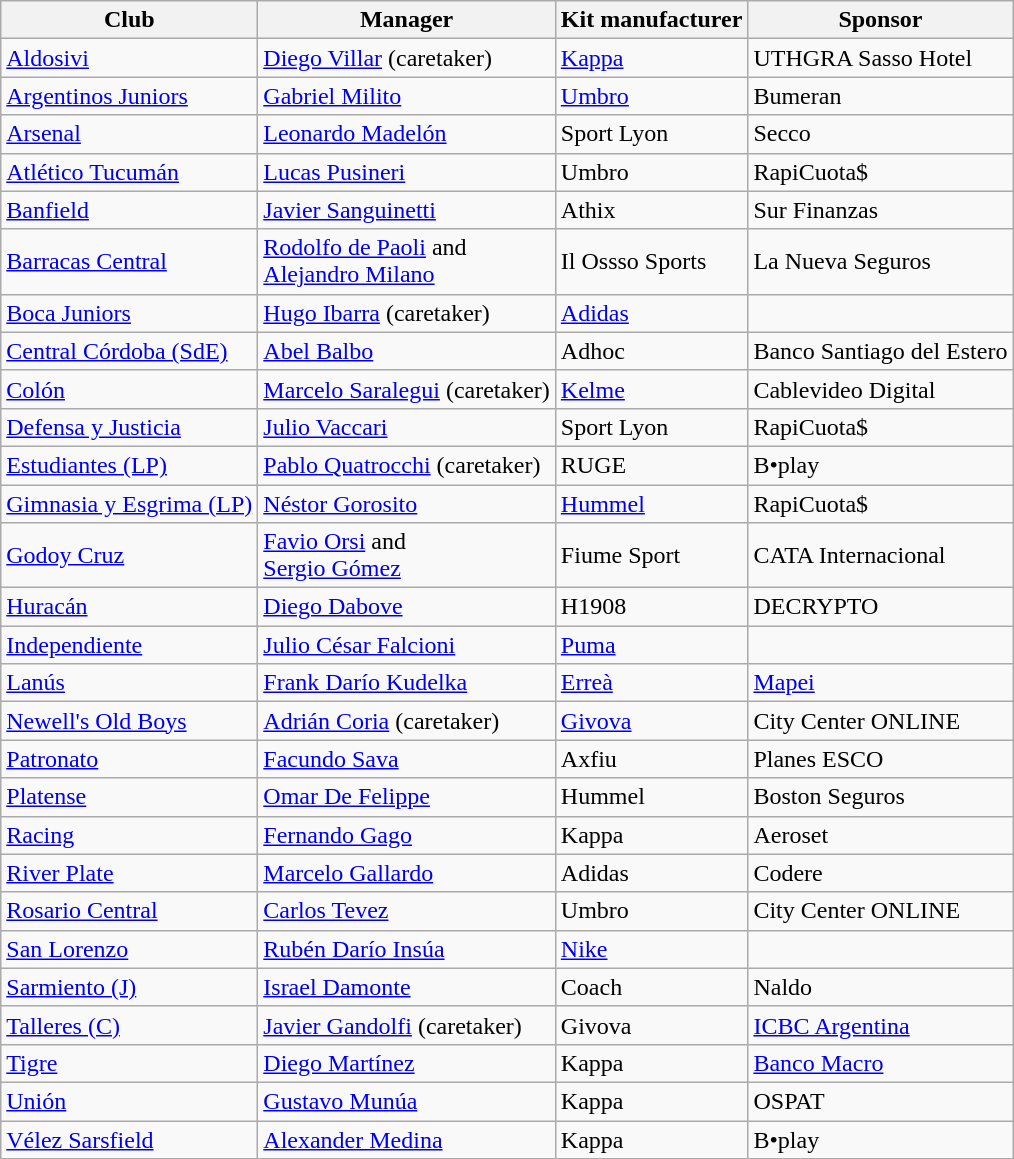<table class="wikitable sortable">
<tr>
<th>Club</th>
<th>Manager</th>
<th>Kit manufacturer</th>
<th>Sponsor</th>
</tr>
<tr>
<td><a href='#'>Aldosivi</a></td>
<td> <a href='#'>Diego Villar</a> (caretaker)</td>
<td><a href='#'>Kappa</a></td>
<td>UTHGRA Sasso Hotel</td>
</tr>
<tr>
<td><a href='#'>Argentinos Juniors</a></td>
<td> <a href='#'>Gabriel Milito</a></td>
<td><a href='#'>Umbro</a></td>
<td>Bumeran</td>
</tr>
<tr>
<td><a href='#'>Arsenal</a></td>
<td> <a href='#'>Leonardo Madelón</a></td>
<td>Sport Lyon</td>
<td>Secco</td>
</tr>
<tr>
<td><a href='#'>Atlético Tucumán</a></td>
<td> <a href='#'>Lucas Pusineri</a></td>
<td>Umbro</td>
<td>RapiCuota$</td>
</tr>
<tr>
<td><a href='#'>Banfield</a></td>
<td> <a href='#'>Javier Sanguinetti</a></td>
<td>Athix</td>
<td>Sur Finanzas</td>
</tr>
<tr>
<td><a href='#'>Barracas Central</a></td>
<td> <a href='#'>Rodolfo de Paoli</a> and<br> <a href='#'>Alejandro Milano</a></td>
<td>Il Ossso Sports</td>
<td>La Nueva Seguros</td>
</tr>
<tr>
<td><a href='#'>Boca Juniors</a></td>
<td> <a href='#'>Hugo Ibarra</a> (caretaker)</td>
<td><a href='#'>Adidas</a></td>
<td></td>
</tr>
<tr>
<td><a href='#'>Central Córdoba (SdE)</a></td>
<td> <a href='#'>Abel Balbo</a></td>
<td>Adhoc</td>
<td>Banco Santiago del Estero</td>
</tr>
<tr>
<td><a href='#'>Colón</a></td>
<td> <a href='#'>Marcelo Saralegui</a> (caretaker)</td>
<td><a href='#'>Kelme</a></td>
<td>Cablevideo Digital</td>
</tr>
<tr>
<td><a href='#'>Defensa y Justicia</a></td>
<td> <a href='#'>Julio Vaccari</a></td>
<td>Sport Lyon</td>
<td>RapiCuota$</td>
</tr>
<tr>
<td><a href='#'>Estudiantes (LP)</a></td>
<td> <a href='#'>Pablo Quatrocchi</a> (caretaker)</td>
<td>RUGE</td>
<td>B•play</td>
</tr>
<tr>
<td><a href='#'>Gimnasia y Esgrima (LP)</a></td>
<td> <a href='#'>Néstor Gorosito</a></td>
<td><a href='#'>Hummel</a></td>
<td>RapiCuota$</td>
</tr>
<tr>
<td><a href='#'>Godoy Cruz</a></td>
<td> <a href='#'>Favio Orsi</a> and<br> <a href='#'>Sergio Gómez</a></td>
<td>Fiume Sport</td>
<td>CATA Internacional</td>
</tr>
<tr>
<td><a href='#'>Huracán</a></td>
<td> <a href='#'>Diego Dabove</a></td>
<td>H1908</td>
<td>DECRYPTO</td>
</tr>
<tr>
<td><a href='#'>Independiente</a></td>
<td> <a href='#'>Julio César Falcioni</a></td>
<td><a href='#'>Puma</a></td>
<td></td>
</tr>
<tr>
<td><a href='#'>Lanús</a></td>
<td> <a href='#'>Frank Darío Kudelka</a></td>
<td><a href='#'>Erreà</a></td>
<td><a href='#'>Mapei</a></td>
</tr>
<tr>
<td><a href='#'>Newell's Old Boys</a></td>
<td> <a href='#'>Adrián Coria</a> (caretaker)</td>
<td><a href='#'>Givova</a></td>
<td>City Center ONLINE</td>
</tr>
<tr>
<td><a href='#'>Patronato</a></td>
<td> <a href='#'>Facundo Sava</a></td>
<td>Axfiu</td>
<td>Planes ESCO</td>
</tr>
<tr>
<td><a href='#'>Platense</a></td>
<td> <a href='#'>Omar De Felippe</a></td>
<td>Hummel</td>
<td>Boston Seguros</td>
</tr>
<tr>
<td><a href='#'>Racing</a></td>
<td> <a href='#'>Fernando Gago</a></td>
<td>Kappa</td>
<td>Aeroset</td>
</tr>
<tr>
<td><a href='#'>River Plate</a></td>
<td> <a href='#'>Marcelo Gallardo</a></td>
<td>Adidas</td>
<td>Codere</td>
</tr>
<tr>
<td><a href='#'>Rosario Central</a></td>
<td> <a href='#'>Carlos Tevez</a></td>
<td>Umbro</td>
<td>City Center ONLINE</td>
</tr>
<tr>
<td><a href='#'>San Lorenzo</a></td>
<td> <a href='#'>Rubén Darío Insúa</a></td>
<td><a href='#'>Nike</a></td>
<td></td>
</tr>
<tr>
<td><a href='#'>Sarmiento (J)</a></td>
<td> <a href='#'>Israel Damonte</a></td>
<td>Coach</td>
<td>Naldo</td>
</tr>
<tr>
<td><a href='#'>Talleres (C)</a></td>
<td> <a href='#'>Javier Gandolfi</a> (caretaker)</td>
<td>Givova</td>
<td><a href='#'>ICBC Argentina</a></td>
</tr>
<tr>
<td><a href='#'>Tigre</a></td>
<td> <a href='#'>Diego Martínez</a></td>
<td>Kappa</td>
<td><a href='#'>Banco Macro</a></td>
</tr>
<tr>
<td><a href='#'>Unión</a></td>
<td> <a href='#'>Gustavo Munúa</a></td>
<td>Kappa</td>
<td>OSPAT</td>
</tr>
<tr>
<td><a href='#'>Vélez Sarsfield</a></td>
<td> <a href='#'>Alexander Medina</a></td>
<td>Kappa</td>
<td>B•play</td>
</tr>
</table>
